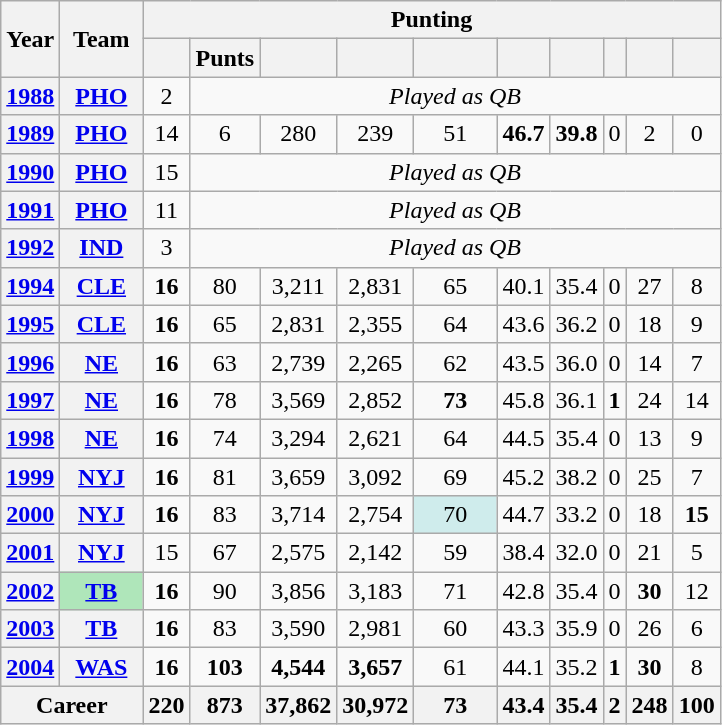<table class=wikitable style="text-align:center;">
<tr>
<th rowspan="2">Year</th>
<th rowspan="2">Team</th>
<th colspan="10">Punting</th>
</tr>
<tr>
<th></th>
<th>Punts</th>
<th></th>
<th></th>
<th></th>
<th></th>
<th></th>
<th></th>
<th></th>
<th></th>
</tr>
<tr>
<th><a href='#'>1988</a></th>
<th><a href='#'>PHO</a></th>
<td>2</td>
<td colspan="9"><em>Played as QB</em></td>
</tr>
<tr>
<th><a href='#'>1989</a></th>
<th><a href='#'>PHO</a></th>
<td>14</td>
<td>6</td>
<td>280</td>
<td>239</td>
<td>51</td>
<td><strong>46.7</strong></td>
<td><strong>39.8</strong></td>
<td>0</td>
<td>2</td>
<td>0</td>
</tr>
<tr>
<th><a href='#'>1990</a></th>
<th><a href='#'>PHO</a></th>
<td>15</td>
<td colspan="9"><em>Played as QB</em></td>
</tr>
<tr>
<th><a href='#'>1991</a></th>
<th><a href='#'>PHO</a></th>
<td>11</td>
<td colspan="9"><em>Played as QB</em></td>
</tr>
<tr>
<th><a href='#'>1992</a></th>
<th><a href='#'>IND</a></th>
<td>3</td>
<td colspan="9"><em>Played as QB</em></td>
</tr>
<tr>
<th><a href='#'>1994</a></th>
<th><a href='#'>CLE</a></th>
<td><strong>16</strong></td>
<td>80</td>
<td>3,211</td>
<td>2,831</td>
<td>65</td>
<td>40.1</td>
<td>35.4</td>
<td>0</td>
<td>27</td>
<td>8</td>
</tr>
<tr>
<th><a href='#'>1995</a></th>
<th><a href='#'>CLE</a></th>
<td><strong>16</strong></td>
<td>65</td>
<td>2,831</td>
<td>2,355</td>
<td>64</td>
<td>43.6</td>
<td>36.2</td>
<td>0</td>
<td>18</td>
<td>9</td>
</tr>
<tr>
<th><a href='#'>1996</a></th>
<th><a href='#'>NE</a></th>
<td><strong>16</strong></td>
<td>63</td>
<td>2,739</td>
<td>2,265</td>
<td>62</td>
<td>43.5</td>
<td>36.0</td>
<td>0</td>
<td>14</td>
<td>7</td>
</tr>
<tr>
<th><a href='#'>1997</a></th>
<th><a href='#'>NE</a></th>
<td><strong>16</strong></td>
<td>78</td>
<td>3,569</td>
<td>2,852</td>
<td><strong>73</strong></td>
<td>45.8</td>
<td>36.1</td>
<td><strong>1</strong></td>
<td>24</td>
<td>14</td>
</tr>
<tr>
<th><a href='#'>1998</a></th>
<th><a href='#'>NE</a></th>
<td><strong>16</strong></td>
<td>74</td>
<td>3,294</td>
<td>2,621</td>
<td>64</td>
<td>44.5</td>
<td>35.4</td>
<td>0</td>
<td>13</td>
<td>9</td>
</tr>
<tr>
<th><a href='#'>1999</a></th>
<th><a href='#'>NYJ</a></th>
<td><strong>16</strong></td>
<td>81</td>
<td>3,659</td>
<td>3,092</td>
<td>69</td>
<td>45.2</td>
<td>38.2</td>
<td>0</td>
<td>25</td>
<td>7</td>
</tr>
<tr>
<th><a href='#'>2000</a></th>
<th><a href='#'>NYJ</a></th>
<td><strong>16</strong></td>
<td>83</td>
<td>3,714</td>
<td>2,754</td>
<td style="background:#cfecec; width:3em;">70</td>
<td>44.7</td>
<td>33.2</td>
<td>0</td>
<td>18</td>
<td><strong>15</strong></td>
</tr>
<tr>
<th><a href='#'>2001</a></th>
<th><a href='#'>NYJ</a></th>
<td>15</td>
<td>67</td>
<td>2,575</td>
<td>2,142</td>
<td>59</td>
<td>38.4</td>
<td>32.0</td>
<td>0</td>
<td>21</td>
<td>5</td>
</tr>
<tr>
<th><a href='#'>2002</a></th>
<th style="background:#afe6ba; width:3em;"><a href='#'>TB</a></th>
<td><strong>16</strong></td>
<td>90</td>
<td>3,856</td>
<td>3,183</td>
<td>71</td>
<td>42.8</td>
<td>35.4</td>
<td>0</td>
<td><strong>30</strong></td>
<td>12</td>
</tr>
<tr>
<th><a href='#'>2003</a></th>
<th><a href='#'>TB</a></th>
<td><strong>16</strong></td>
<td>83</td>
<td>3,590</td>
<td>2,981</td>
<td>60</td>
<td>43.3</td>
<td>35.9</td>
<td>0</td>
<td>26</td>
<td>6</td>
</tr>
<tr>
<th><a href='#'>2004</a></th>
<th><a href='#'>WAS</a></th>
<td><strong>16</strong></td>
<td><strong>103</strong></td>
<td><strong>4,544</strong></td>
<td><strong>3,657</strong></td>
<td>61</td>
<td>44.1</td>
<td>35.2</td>
<td><strong>1</strong></td>
<td><strong>30</strong></td>
<td>8</td>
</tr>
<tr>
<th colspan="2">Career</th>
<th>220</th>
<th>873</th>
<th>37,862</th>
<th>30,972</th>
<th>73</th>
<th>43.4</th>
<th>35.4</th>
<th>2</th>
<th>248</th>
<th>100</th>
</tr>
</table>
